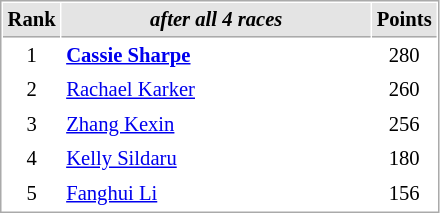<table cellspacing="1" cellpadding="3" style="border:1px solid #aaa; font-size:86%;">
<tr style="background:#e4e4e4;">
<th style="border-bottom:1px solid #aaa; width:10px;">Rank</th>
<th style="border-bottom:1px solid #aaa; width:200px;"><em>after all 4 races</em></th>
<th style="border-bottom:1px solid #aaa; width:20px;">Points</th>
</tr>
<tr>
<td align=center>1</td>
<td><strong> <a href='#'>Cassie Sharpe</a></strong></td>
<td align=center>280</td>
</tr>
<tr>
<td align=center>2</td>
<td> <a href='#'>Rachael Karker</a></td>
<td align=center>260</td>
</tr>
<tr>
<td align=center>3</td>
<td> <a href='#'>Zhang Kexin</a></td>
<td align=center>256</td>
</tr>
<tr>
<td align=center>4</td>
<td> <a href='#'>Kelly Sildaru</a></td>
<td align=center>180</td>
</tr>
<tr>
<td align=center>5</td>
<td> <a href='#'>Fanghui Li</a></td>
<td align=center>156</td>
</tr>
</table>
